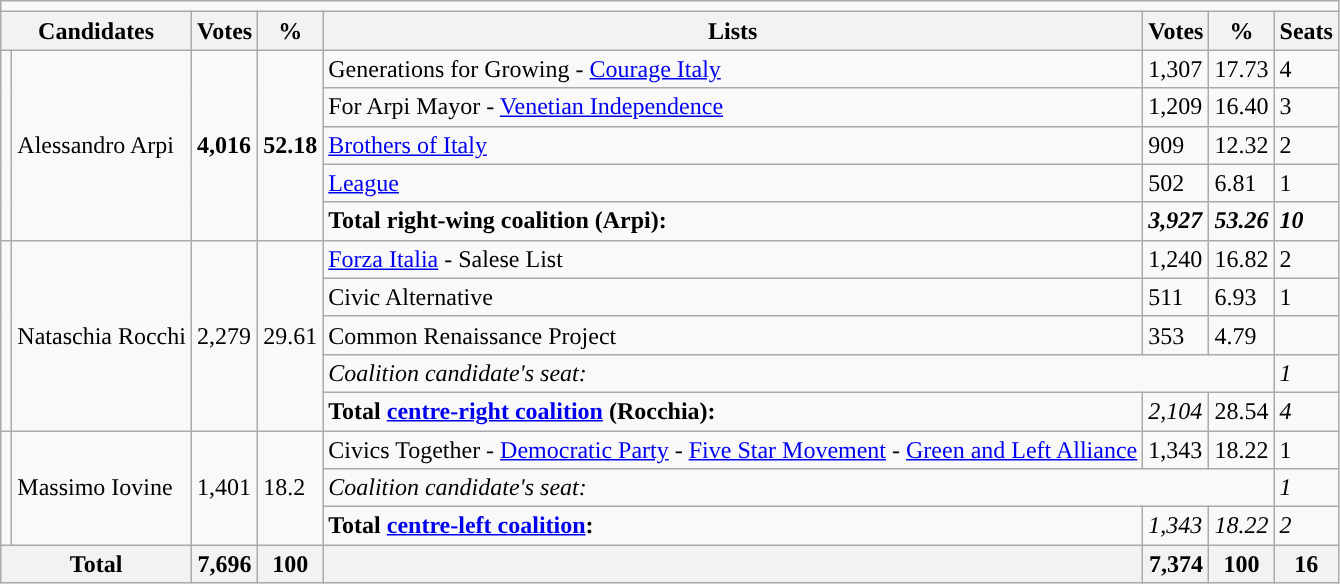<table class="wikitable sortable">
<tr>
<td colspan="8"></td>
</tr>
<tr>
<th colspan="2">Candidates</th>
<th>Votes</th>
<th>%</th>
<th>Lists</th>
<th>Votes</th>
<th>%</th>
<th>Seats</th>
</tr>
<tr>
<td rowspan="5"></td>
<td rowspan="5">Alessandro Arpi </td>
<td rowspan="5"><strong>4,016</strong></td>
<td rowspan="5"><strong>52.18</strong></td>
<td>Generations for Growing - <a href='#'>Courage Italy</a></td>
<td>1,307</td>
<td>17.73</td>
<td>4</td>
</tr>
<tr>
<td>For Arpi Mayor - <a href='#'>Venetian Independence</a></td>
<td>1,209</td>
<td>16.40</td>
<td>3</td>
</tr>
<tr>
<td><a href='#'>Brothers of Italy</a></td>
<td>909</td>
<td>12.32</td>
<td>2</td>
</tr>
<tr>
<td><a href='#'>League</a></td>
<td>502</td>
<td>6.81</td>
<td>1</td>
</tr>
<tr>
<td><strong>Total right-wing coalition (Arpi)</strong><strong>:</strong></td>
<td><strong><em>3,927</em></strong></td>
<td><strong><em>53.26</em></strong></td>
<td><strong><em>10</em></strong></td>
</tr>
<tr>
<td rowspan="5"></td>
<td rowspan="5">Nataschia Rocchi</td>
<td rowspan="5">2,279</td>
<td rowspan="5">29.61</td>
<td><a href='#'>Forza Italia</a> - Salese List</td>
<td>1,240</td>
<td>16.82</td>
<td>2</td>
</tr>
<tr>
<td>Civic Alternative</td>
<td>511</td>
<td>6.93</td>
<td>1</td>
</tr>
<tr>
<td>Common Renaissance Project</td>
<td>353</td>
<td>4.79</td>
<td></td>
</tr>
<tr>
<td colspan="3"><em>Coalition candidate's seat:</em></td>
<td><em>1</em></td>
</tr>
<tr>
<td><strong>Total <a href='#'>centre-right coalition</a> (Rocchia):</strong></td>
<td><em>2,104</em></td>
<td>28.54</td>
<td><em>4</em></td>
</tr>
<tr>
<td rowspan="3"></td>
<td rowspan="3">Massimo Iovine</td>
<td rowspan="3">1,401</td>
<td rowspan="3">18.2</td>
<td>Civics Together - <a href='#'>Democratic Party</a> - <a href='#'>Five Star Movement</a> -  <a href='#'>Green and Left Alliance</a></td>
<td>1,343</td>
<td>18.22</td>
<td>1</td>
</tr>
<tr>
<td colspan="3"><em>Coalition candidate's seat:</em></td>
<td><em>1</em></td>
</tr>
<tr>
<td><strong>Total <a href='#'>centre-left coalition</a>:</strong></td>
<td><em>1,343</em></td>
<td><em>18.22</em></td>
<td><em>2</em></td>
</tr>
<tr>
<th colspan="2">Total</th>
<th>7,696</th>
<th>100</th>
<th></th>
<th>7,374</th>
<th>100</th>
<th>16</th>
</tr>
</table>
